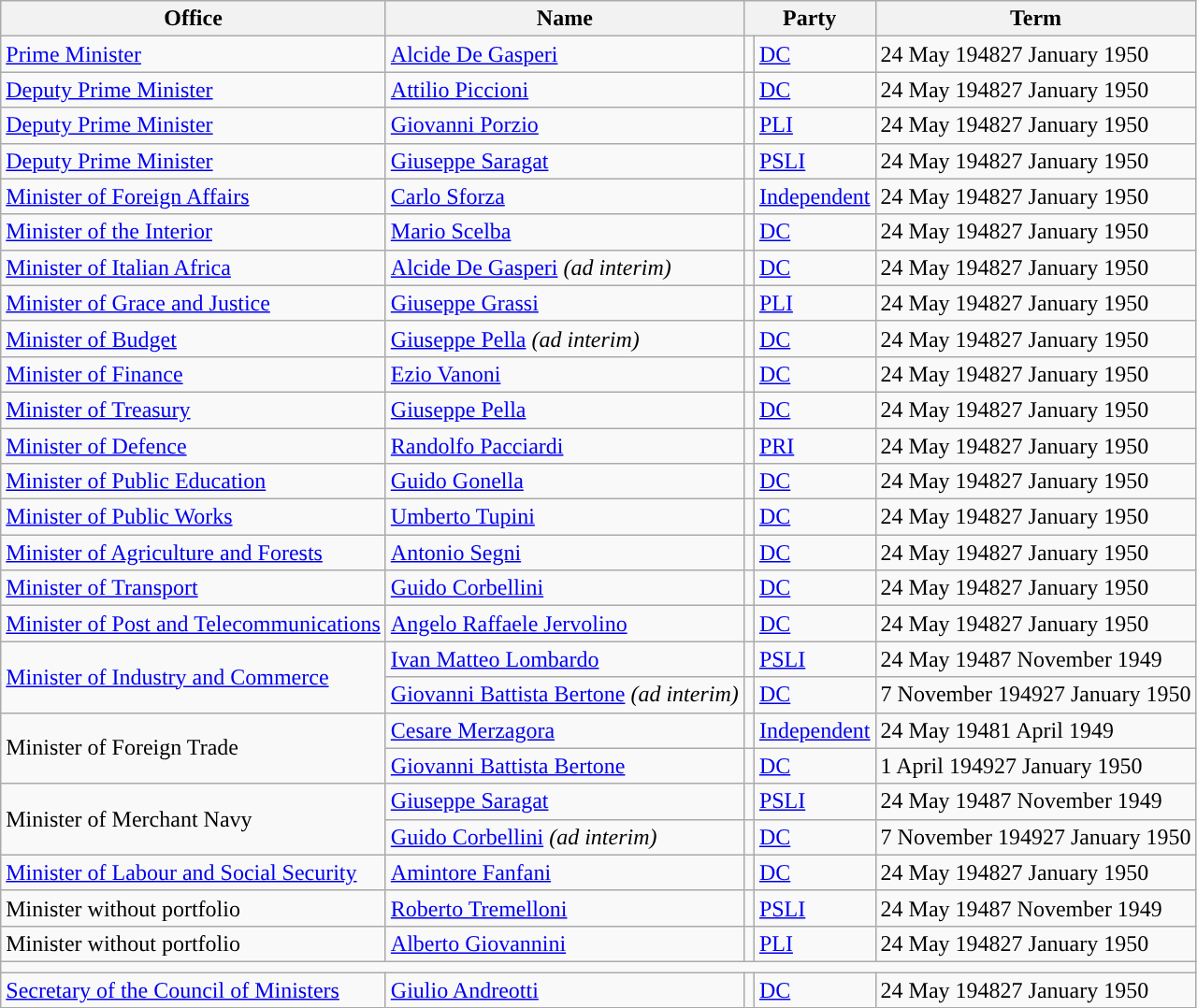<table class="wikitable">
<tr>
<th>Office</th>
<th>Name</th>
<th colspan=2>Party</th>
<th>Term</th>
</tr>
<tr>
<td><a href='#'>Prime Minister</a></td>
<td><a href='#'>Alcide De Gasperi</a></td>
<td></td>
<td><a href='#'>DC</a></td>
<td>24 May 194827 January 1950</td>
</tr>
<tr>
<td><a href='#'>Deputy Prime Minister</a></td>
<td><a href='#'>Attilio Piccioni</a></td>
<td></td>
<td><a href='#'>DC</a></td>
<td>24 May 194827 January 1950</td>
</tr>
<tr>
<td><a href='#'>Deputy Prime Minister</a></td>
<td><a href='#'>Giovanni Porzio</a></td>
<td></td>
<td><a href='#'>PLI</a></td>
<td>24 May 194827 January 1950</td>
</tr>
<tr>
<td><a href='#'>Deputy Prime Minister</a></td>
<td><a href='#'>Giuseppe Saragat</a></td>
<td></td>
<td><a href='#'>PSLI</a></td>
<td>24 May 194827 January 1950</td>
</tr>
<tr>
<td><a href='#'>Minister of Foreign Affairs</a></td>
<td><a href='#'>Carlo Sforza</a></td>
<td></td>
<td><a href='#'>Independent</a></td>
<td>24 May 194827 January 1950</td>
</tr>
<tr>
<td><a href='#'>Minister of the Interior</a></td>
<td><a href='#'>Mario Scelba</a></td>
<td></td>
<td><a href='#'>DC</a></td>
<td>24 May 194827 January 1950</td>
</tr>
<tr>
<td><a href='#'>Minister of Italian Africa</a></td>
<td><a href='#'>Alcide De Gasperi</a> <em>(ad interim)</em></td>
<td></td>
<td><a href='#'>DC</a></td>
<td>24 May 194827 January 1950</td>
</tr>
<tr>
<td><a href='#'>Minister of Grace and Justice</a></td>
<td><a href='#'>Giuseppe Grassi</a></td>
<td></td>
<td><a href='#'>PLI</a></td>
<td>24 May 194827 January 1950</td>
</tr>
<tr>
<td><a href='#'>Minister of Budget</a></td>
<td><a href='#'>Giuseppe Pella</a> <em>(ad interim)</em></td>
<td></td>
<td><a href='#'>DC</a></td>
<td>24 May 194827 January 1950</td>
</tr>
<tr>
<td><a href='#'>Minister of Finance</a></td>
<td><a href='#'>Ezio Vanoni</a></td>
<td></td>
<td><a href='#'>DC</a></td>
<td>24 May 194827 January 1950</td>
</tr>
<tr>
<td><a href='#'>Minister of Treasury</a></td>
<td><a href='#'>Giuseppe Pella</a></td>
<td></td>
<td><a href='#'>DC</a></td>
<td>24 May 194827 January 1950</td>
</tr>
<tr>
<td><a href='#'>Minister of Defence</a></td>
<td><a href='#'>Randolfo Pacciardi</a></td>
<td></td>
<td><a href='#'>PRI</a></td>
<td>24 May 194827 January 1950</td>
</tr>
<tr>
<td><a href='#'>Minister of Public Education</a></td>
<td><a href='#'>Guido Gonella</a></td>
<td></td>
<td><a href='#'>DC</a></td>
<td>24 May 194827 January 1950</td>
</tr>
<tr>
<td><a href='#'>Minister of Public Works</a></td>
<td><a href='#'>Umberto Tupini</a></td>
<td></td>
<td><a href='#'>DC</a></td>
<td>24 May 194827 January 1950</td>
</tr>
<tr>
<td><a href='#'>Minister of Agriculture and Forests</a></td>
<td><a href='#'>Antonio Segni</a></td>
<td></td>
<td><a href='#'>DC</a></td>
<td>24 May 194827 January 1950</td>
</tr>
<tr>
<td><a href='#'>Minister of Transport</a></td>
<td><a href='#'>Guido Corbellini</a></td>
<td></td>
<td><a href='#'>DC</a></td>
<td>24 May 194827 January 1950</td>
</tr>
<tr>
<td><a href='#'>Minister of Post and Telecommunications</a></td>
<td><a href='#'>Angelo Raffaele Jervolino</a></td>
<td></td>
<td><a href='#'>DC</a></td>
<td>24 May 194827 January 1950</td>
</tr>
<tr>
<td rowspan=2><a href='#'>Minister of Industry and Commerce</a></td>
<td><a href='#'>Ivan Matteo Lombardo</a></td>
<td></td>
<td><a href='#'>PSLI</a></td>
<td>24 May 19487 November 1949</td>
</tr>
<tr>
<td><a href='#'>Giovanni Battista Bertone</a> <em>(ad interim)</em></td>
<td></td>
<td><a href='#'>DC</a></td>
<td>7 November 194927 January 1950</td>
</tr>
<tr>
<td rowspan=2>Minister of Foreign Trade</td>
<td><a href='#'>Cesare Merzagora</a></td>
<td></td>
<td><a href='#'>Independent</a></td>
<td>24 May 19481 April 1949</td>
</tr>
<tr>
<td><a href='#'>Giovanni Battista Bertone</a></td>
<td></td>
<td><a href='#'>DC</a></td>
<td>1 April 194927 January 1950</td>
</tr>
<tr>
<td rowspan=2>Minister of Merchant Navy</td>
<td><a href='#'>Giuseppe Saragat</a></td>
<td></td>
<td><a href='#'>PSLI</a></td>
<td>24 May 19487 November 1949</td>
</tr>
<tr>
<td><a href='#'>Guido Corbellini</a> <em>(ad interim)</em></td>
<td></td>
<td><a href='#'>DC</a></td>
<td>7 November 194927 January 1950</td>
</tr>
<tr>
<td><a href='#'>Minister of Labour and Social Security</a></td>
<td><a href='#'>Amintore Fanfani</a></td>
<td></td>
<td><a href='#'>DC</a></td>
<td>24 May 194827 January 1950</td>
</tr>
<tr>
<td>Minister without portfolio</td>
<td><a href='#'>Roberto Tremelloni</a></td>
<td></td>
<td><a href='#'>PSLI</a></td>
<td>24 May 19487 November 1949</td>
</tr>
<tr>
<td>Minister without portfolio</td>
<td><a href='#'>Alberto Giovannini</a></td>
<td></td>
<td><a href='#'>PLI</a></td>
<td>24 May 194827 January 1950</td>
</tr>
<tr>
<td colspan="5"></td>
</tr>
<tr>
<td><a href='#'>Secretary of the Council of Ministers</a></td>
<td><a href='#'>Giulio Andreotti</a></td>
<td></td>
<td><a href='#'>DC</a></td>
<td>24 May 194827 January 1950</td>
</tr>
</table>
